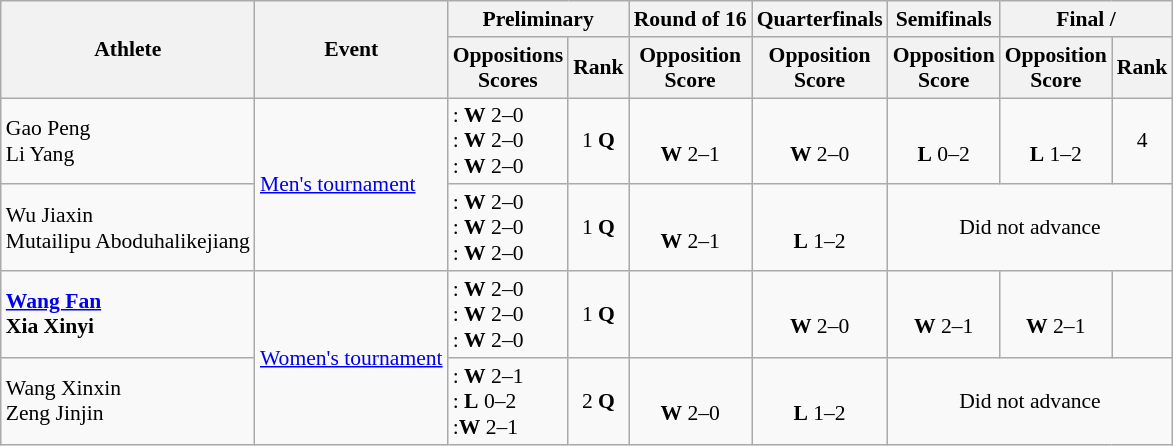<table class=wikitable style="font-size:90%; text-align:center;">
<tr>
<th rowspan=2>Athlete</th>
<th rowspan=2>Event</th>
<th colspan=2>Preliminary</th>
<th>Round of 16</th>
<th>Quarterfinals</th>
<th>Semifinals</th>
<th colspan=2>Final / </th>
</tr>
<tr>
<th>Oppositions<br>Scores</th>
<th>Rank</th>
<th>Opposition<br>Score</th>
<th>Opposition<br>Score</th>
<th>Opposition<br>Score</th>
<th>Opposition<br>Score</th>
<th>Rank</th>
</tr>
<tr>
<td align=left>Gao Peng<br>Li Yang</td>
<td align=left rowspan=2><a href='#'>Men's tournament</a></td>
<td align=left>: <strong>W</strong> 2–0<br>: <strong>W</strong> 2–0<br>: <strong>W</strong> 2–0</td>
<td>1 <strong>Q</strong></td>
<td><br> <strong>W</strong> 2–1</td>
<td><br> <strong>W</strong> 2–0</td>
<td><br> <strong>L</strong> 0–2</td>
<td><br> <strong>L</strong> 1–2</td>
<td>4</td>
</tr>
<tr>
<td align=left>Wu Jiaxin<br>Mutailipu Aboduhalikejiang</td>
<td align=left>: <strong>W</strong> 2–0<br>: <strong>W</strong> 2–0<br>: <strong>W</strong> 2–0</td>
<td>1 <strong>Q</strong></td>
<td><br> <strong>W</strong> 2–1</td>
<td><br> <strong>L</strong> 1–2</td>
<td colspan=3>Did not advance</td>
</tr>
<tr>
<td align=left><strong><a href='#'>Wang Fan</a><br>Xia Xinyi</strong></td>
<td align=left rowspan=2><a href='#'>Women's tournament</a></td>
<td align=left>: <strong>W</strong> 2–0<br>: <strong>W</strong> 2–0<br>: <strong>W</strong> 2–0</td>
<td>1 <strong>Q</strong></td>
<td></td>
<td><br> <strong>W</strong> 2–0</td>
<td><br> <strong>W</strong> 2–1</td>
<td><br> <strong>W</strong> 2–1</td>
<td></td>
</tr>
<tr>
<td align=left>Wang Xinxin<br>Zeng Jinjin</td>
<td align=left>: <strong>W</strong> 2–1<br>: <strong>L</strong> 0–2<br>:<strong>W</strong> 2–1</td>
<td>2 <strong>Q</strong></td>
<td><br> <strong>W</strong> 2–0</td>
<td><br> <strong>L</strong> 1–2</td>
<td colspan=3>Did not advance</td>
</tr>
</table>
